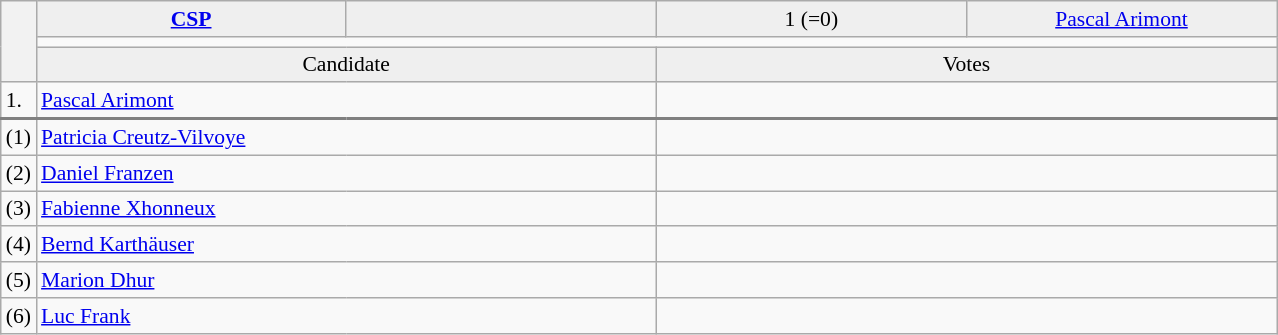<table class="wikitable collapsible collapsed" style=text-align:left;font-size:90%>
<tr>
<th rowspan=3></th>
<td bgcolor=efefef width=200 align=center><strong> <a href='#'>CSP</a> </strong></td>
<td bgcolor=efefef width=200 align=center></td>
<td bgcolor=efefef width=200 align=center>1 (=0)</td>
<td bgcolor=efefef width=200 align=center><a href='#'>Pascal Arimont</a></td>
</tr>
<tr>
<td colspan=4 bgcolor=></td>
</tr>
<tr>
<td bgcolor=efefef align=center colspan=2>Candidate</td>
<td bgcolor=efefef align=center colspan=2>Votes</td>
</tr>
<tr>
<td>1.</td>
<td colspan=2><a href='#'>Pascal Arimont</a></td>
<td colspan=2></td>
</tr>
<tr style="border-top:2px solid gray;">
<td>(1)</td>
<td colspan=2><a href='#'>Patricia Creutz-Vilvoye</a></td>
<td colspan=2></td>
</tr>
<tr>
<td>(2)</td>
<td colspan=2><a href='#'>Daniel Franzen</a></td>
<td colspan=2></td>
</tr>
<tr>
<td>(3)</td>
<td colspan=2><a href='#'>Fabienne Xhonneux</a></td>
<td colspan=2></td>
</tr>
<tr>
<td>(4)</td>
<td colspan=2><a href='#'>Bernd Karthäuser</a></td>
<td colspan=2></td>
</tr>
<tr>
<td>(5)</td>
<td colspan=2><a href='#'>Marion Dhur</a></td>
<td colspan=2></td>
</tr>
<tr>
<td>(6)</td>
<td colspan=2><a href='#'>Luc Frank</a></td>
<td colspan=2></td>
</tr>
</table>
